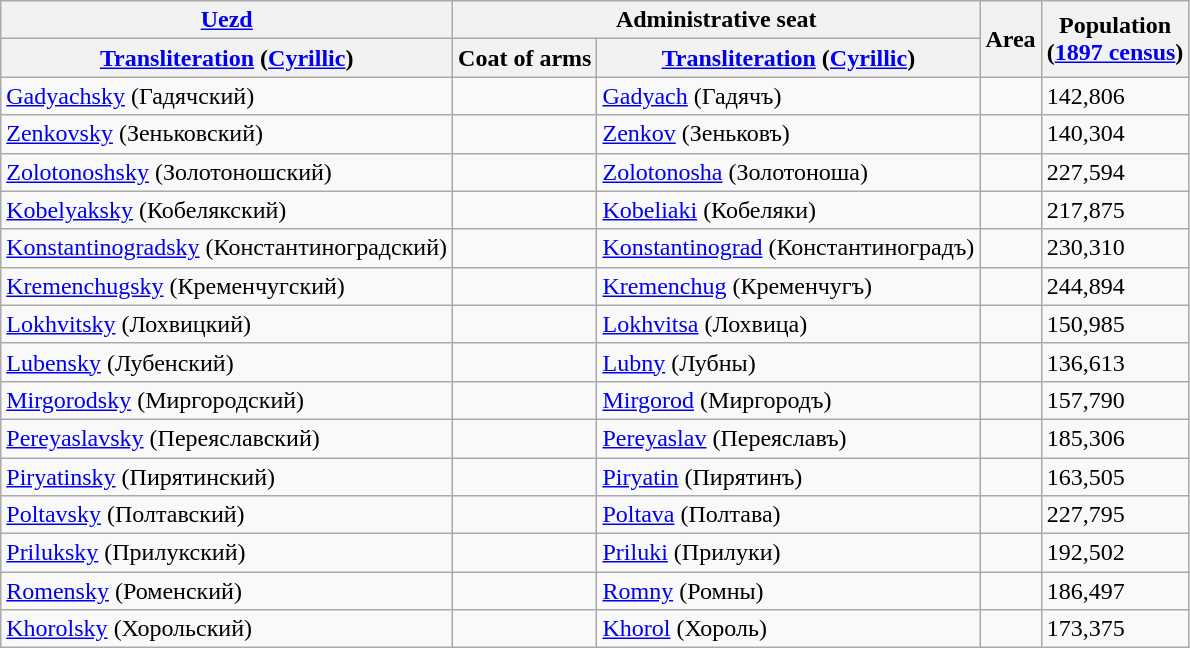<table class="wikitable sortable">
<tr>
<th colspan=1><a href='#'>Uezd</a></th>
<th colspan=2>Administrative seat</th>
<th rowspan=2>Area</th>
<th rowspan=2>Population<br>(<a href='#'>1897 census</a>)</th>
</tr>
<tr>
<th><a href='#'>Transliteration</a> (<a href='#'>Cyrillic</a>)</th>
<th>Coat of arms</th>
<th><a href='#'>Transliteration</a> (<a href='#'>Cyrillic</a>)</th>
</tr>
<tr>
<td><a href='#'>Gadyachsky</a> (Гадячский)</td>
<td></td>
<td><a href='#'>Gadyach</a> (Гадячъ)</td>
<td></td>
<td>142,806</td>
</tr>
<tr>
<td><a href='#'>Zenkovsky</a> (Зеньковский)</td>
<td></td>
<td><a href='#'>Zenkov</a> (Зеньковъ)</td>
<td></td>
<td>140,304</td>
</tr>
<tr>
<td><a href='#'>Zolotonoshsky</a> (Золотоношский)</td>
<td></td>
<td><a href='#'>Zolotonosha</a> (Золотоноша)</td>
<td></td>
<td>227,594</td>
</tr>
<tr>
<td><a href='#'>Kobelyaksky</a> (Кобелякский)</td>
<td></td>
<td><a href='#'>Kobeliaki</a> (Кобеляки)</td>
<td></td>
<td>217,875</td>
</tr>
<tr>
<td><a href='#'>Konstantinogradsky</a> (Константиноградский)</td>
<td></td>
<td><a href='#'>Konstantinograd</a> (Константиноградъ)</td>
<td></td>
<td>230,310</td>
</tr>
<tr>
<td><a href='#'>Kremenchugsky</a> (Кременчугский)</td>
<td></td>
<td><a href='#'>Kremenchug</a> (Кременчугъ)</td>
<td></td>
<td>244,894</td>
</tr>
<tr>
<td><a href='#'>Lokhvitsky</a> (Лохвицкий)</td>
<td></td>
<td><a href='#'>Lokhvitsa</a> (Лохвица)</td>
<td></td>
<td>150,985</td>
</tr>
<tr>
<td><a href='#'>Lubensky</a> (Лубенский)</td>
<td></td>
<td><a href='#'>Lubny</a> (Лубны)</td>
<td></td>
<td>136,613</td>
</tr>
<tr>
<td><a href='#'>Mirgorodsky</a> (Миргородский)</td>
<td></td>
<td><a href='#'>Mirgorod</a> (Миргородъ)</td>
<td></td>
<td>157,790</td>
</tr>
<tr>
<td><a href='#'>Pereyaslavsky</a> (Переяславский)</td>
<td></td>
<td><a href='#'>Pereyaslav</a> (Переяславъ)</td>
<td></td>
<td>185,306</td>
</tr>
<tr>
<td><a href='#'>Piryatinsky</a> (Пирятинский)</td>
<td></td>
<td><a href='#'>Piryatin</a> (Пирятинъ)</td>
<td></td>
<td>163,505</td>
</tr>
<tr>
<td><a href='#'>Poltavsky</a> (Полтавский)</td>
<td></td>
<td><a href='#'>Poltava</a> (Полтава)</td>
<td></td>
<td>227,795</td>
</tr>
<tr>
<td><a href='#'>Priluksky</a> (Прилукский)</td>
<td></td>
<td><a href='#'>Priluki</a> (Прилуки)</td>
<td></td>
<td>192,502</td>
</tr>
<tr>
<td><a href='#'>Romensky</a> (Роменский)</td>
<td></td>
<td><a href='#'>Romny</a> (Ромны)</td>
<td></td>
<td>186,497</td>
</tr>
<tr>
<td><a href='#'>Khorolsky</a> (Хорольский)</td>
<td></td>
<td><a href='#'>Khorol</a> (Хороль)</td>
<td></td>
<td>173,375</td>
</tr>
</table>
